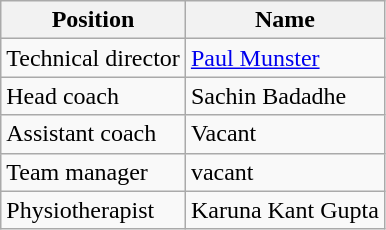<table class="wikitable">
<tr>
<th>Position</th>
<th>Name</th>
</tr>
<tr>
<td>Technical director</td>
<td><a href='#'>Paul Munster</a></td>
</tr>
<tr>
<td>Head coach</td>
<td> Sachin Badadhe</td>
</tr>
<tr>
<td>Assistant coach</td>
<td>Vacant</td>
</tr>
<tr>
<td>Team manager</td>
<td>vacant</td>
</tr>
<tr>
<td>Physiotherapist</td>
<td> Karuna Kant Gupta</td>
</tr>
</table>
